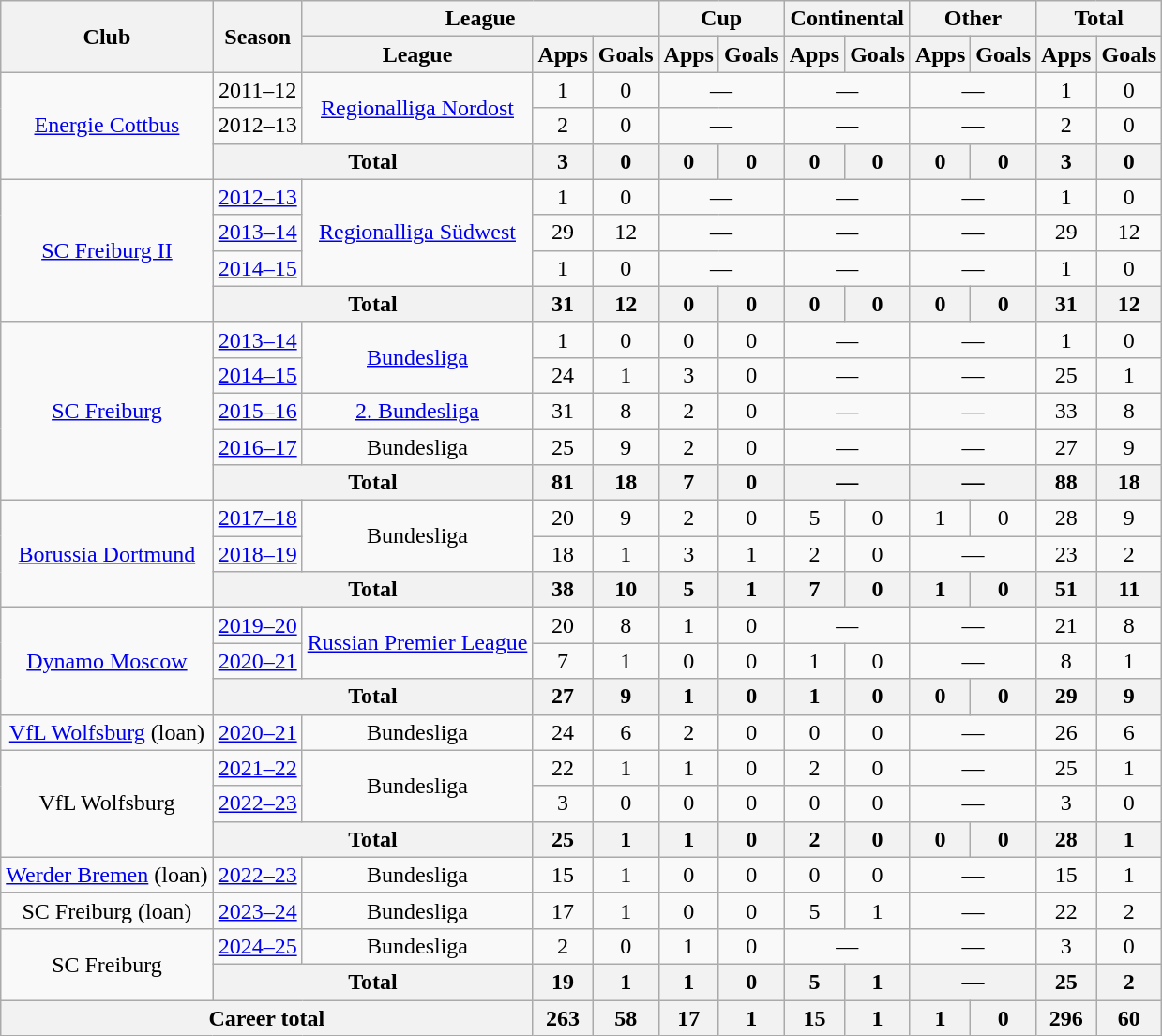<table class="wikitable" style="text-align: center">
<tr>
<th rowspan="2">Club</th>
<th rowspan="2">Season</th>
<th colspan="3">League</th>
<th colspan="2">Cup</th>
<th colspan="2">Continental</th>
<th colspan="2">Other</th>
<th colspan="2">Total</th>
</tr>
<tr>
<th>League</th>
<th>Apps</th>
<th>Goals</th>
<th>Apps</th>
<th>Goals</th>
<th>Apps</th>
<th>Goals</th>
<th>Apps</th>
<th>Goals</th>
<th>Apps</th>
<th>Goals</th>
</tr>
<tr>
<td rowspan="3"><a href='#'>Energie Cottbus</a></td>
<td>2011–12</td>
<td rowspan="2"><a href='#'>Regionalliga Nordost</a></td>
<td>1</td>
<td>0</td>
<td colspan="2">—</td>
<td colspan="2">—</td>
<td colspan="2">—</td>
<td>1</td>
<td>0</td>
</tr>
<tr>
<td>2012–13</td>
<td>2</td>
<td>0</td>
<td colspan="2">—</td>
<td colspan="2">—</td>
<td colspan="2">—</td>
<td>2</td>
<td>0</td>
</tr>
<tr>
<th colspan="2">Total</th>
<th>3</th>
<th>0</th>
<th>0</th>
<th>0</th>
<th>0</th>
<th>0</th>
<th>0</th>
<th>0</th>
<th>3</th>
<th>0</th>
</tr>
<tr>
<td rowspan="4"><a href='#'>SC Freiburg II</a></td>
<td><a href='#'>2012–13</a></td>
<td rowspan="3"><a href='#'>Regionalliga Südwest</a></td>
<td>1</td>
<td>0</td>
<td colspan="2">—</td>
<td colspan="2">—</td>
<td colspan="2">—</td>
<td>1</td>
<td>0</td>
</tr>
<tr>
<td><a href='#'>2013–14</a></td>
<td>29</td>
<td>12</td>
<td colspan="2">—</td>
<td colspan="2">—</td>
<td colspan="2">—</td>
<td>29</td>
<td>12</td>
</tr>
<tr>
<td><a href='#'>2014–15</a></td>
<td>1</td>
<td>0</td>
<td colspan="2">—</td>
<td colspan="2">—</td>
<td colspan="2">—</td>
<td>1</td>
<td>0</td>
</tr>
<tr>
<th colspan="2">Total</th>
<th>31</th>
<th>12</th>
<th>0</th>
<th>0</th>
<th>0</th>
<th>0</th>
<th>0</th>
<th>0</th>
<th>31</th>
<th>12</th>
</tr>
<tr>
<td rowspan="5"><a href='#'>SC Freiburg</a></td>
<td><a href='#'>2013–14</a></td>
<td rowspan="2"><a href='#'>Bundesliga</a></td>
<td>1</td>
<td>0</td>
<td>0</td>
<td>0</td>
<td colspan="2">—</td>
<td colspan="2">—</td>
<td>1</td>
<td>0</td>
</tr>
<tr>
<td><a href='#'>2014–15</a></td>
<td>24</td>
<td>1</td>
<td>3</td>
<td>0</td>
<td colspan="2">—</td>
<td colspan="2">—</td>
<td>25</td>
<td>1</td>
</tr>
<tr>
<td><a href='#'>2015–16</a></td>
<td><a href='#'>2. Bundesliga</a></td>
<td>31</td>
<td>8</td>
<td>2</td>
<td>0</td>
<td colspan="2">—</td>
<td colspan="2">—</td>
<td>33</td>
<td>8</td>
</tr>
<tr>
<td><a href='#'>2016–17</a></td>
<td>Bundesliga</td>
<td>25</td>
<td>9</td>
<td>2</td>
<td>0</td>
<td colspan="2">—</td>
<td colspan="2">—</td>
<td>27</td>
<td>9</td>
</tr>
<tr>
<th colspan="2">Total</th>
<th>81</th>
<th>18</th>
<th>7</th>
<th>0</th>
<th colspan="2">—</th>
<th colspan="2">—</th>
<th>88</th>
<th>18</th>
</tr>
<tr>
<td rowspan="3"><a href='#'>Borussia Dortmund</a></td>
<td><a href='#'>2017–18</a></td>
<td rowspan="2">Bundesliga</td>
<td>20</td>
<td>9</td>
<td>2</td>
<td>0</td>
<td>5</td>
<td>0</td>
<td>1</td>
<td>0</td>
<td>28</td>
<td>9</td>
</tr>
<tr>
<td><a href='#'>2018–19</a></td>
<td>18</td>
<td>1</td>
<td>3</td>
<td>1</td>
<td>2</td>
<td>0</td>
<td colspan="2">—</td>
<td>23</td>
<td>2</td>
</tr>
<tr>
<th colspan="2">Total</th>
<th>38</th>
<th>10</th>
<th>5</th>
<th>1</th>
<th>7</th>
<th>0</th>
<th>1</th>
<th>0</th>
<th>51</th>
<th>11</th>
</tr>
<tr>
<td rowspan="3"><a href='#'>Dynamo Moscow</a></td>
<td><a href='#'>2019–20</a></td>
<td rowspan="2"><a href='#'>Russian Premier League</a></td>
<td>20</td>
<td>8</td>
<td>1</td>
<td>0</td>
<td colspan="2">—</td>
<td colspan="2">—</td>
<td>21</td>
<td>8</td>
</tr>
<tr>
<td><a href='#'>2020–21</a></td>
<td>7</td>
<td>1</td>
<td>0</td>
<td>0</td>
<td>1</td>
<td>0</td>
<td colspan="2">—</td>
<td>8</td>
<td>1</td>
</tr>
<tr>
<th colspan="2">Total</th>
<th>27</th>
<th>9</th>
<th>1</th>
<th>0</th>
<th>1</th>
<th>0</th>
<th>0</th>
<th>0</th>
<th>29</th>
<th>9</th>
</tr>
<tr>
<td><a href='#'>VfL Wolfsburg</a> (loan)</td>
<td><a href='#'>2020–21</a></td>
<td>Bundesliga</td>
<td>24</td>
<td>6</td>
<td>2</td>
<td>0</td>
<td>0</td>
<td>0</td>
<td colspan="2">—</td>
<td>26</td>
<td>6</td>
</tr>
<tr>
<td rowspan="3">VfL Wolfsburg</td>
<td><a href='#'>2021–22</a></td>
<td rowspan="2">Bundesliga</td>
<td>22</td>
<td>1</td>
<td>1</td>
<td>0</td>
<td>2</td>
<td>0</td>
<td colspan="2">—</td>
<td>25</td>
<td>1</td>
</tr>
<tr>
<td><a href='#'>2022–23</a></td>
<td>3</td>
<td>0</td>
<td>0</td>
<td>0</td>
<td>0</td>
<td>0</td>
<td colspan="2">—</td>
<td>3</td>
<td>0</td>
</tr>
<tr>
<th colspan="2">Total</th>
<th>25</th>
<th>1</th>
<th>1</th>
<th>0</th>
<th>2</th>
<th>0</th>
<th>0</th>
<th>0</th>
<th>28</th>
<th>1</th>
</tr>
<tr>
<td><a href='#'>Werder Bremen</a> (loan)</td>
<td><a href='#'>2022–23</a></td>
<td>Bundesliga</td>
<td>15</td>
<td>1</td>
<td>0</td>
<td>0</td>
<td>0</td>
<td>0</td>
<td colspan="2">—</td>
<td>15</td>
<td>1</td>
</tr>
<tr>
<td>SC Freiburg (loan)</td>
<td><a href='#'>2023–24</a></td>
<td>Bundesliga</td>
<td>17</td>
<td>1</td>
<td>0</td>
<td>0</td>
<td>5</td>
<td>1</td>
<td colspan="2">—</td>
<td>22</td>
<td>2</td>
</tr>
<tr>
<td rowspan="2">SC Freiburg</td>
<td><a href='#'>2024–25</a></td>
<td>Bundesliga</td>
<td>2</td>
<td>0</td>
<td>1</td>
<td>0</td>
<td colspan="2">—</td>
<td colspan="2">—</td>
<td>3</td>
<td>0</td>
</tr>
<tr>
<th colspan="2">Total</th>
<th>19</th>
<th>1</th>
<th>1</th>
<th>0</th>
<th>5</th>
<th>1</th>
<th colspan="2">—</th>
<th>25</th>
<th>2</th>
</tr>
<tr>
<th colspan="3">Career total</th>
<th>263</th>
<th>58</th>
<th>17</th>
<th>1</th>
<th>15</th>
<th>1</th>
<th>1</th>
<th>0</th>
<th>296</th>
<th>60</th>
</tr>
</table>
